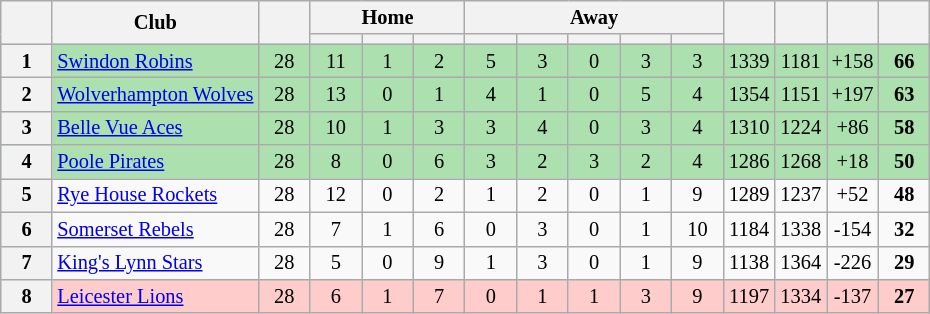<table class="wikitable" style="text-align:center; font-size:85%">
<tr>
<th rowspan="2" style="width:28px;"></th>
<th rowspan=2>Club</th>
<th rowspan="2" style="width:28px;"></th>
<th colspan=3>Home</th>
<th colspan=5>Away</th>
<th rowspan="2" style="width:28px;"></th>
<th rowspan="2" style="width:28px;"></th>
<th rowspan="2" style="width:28px;"></th>
<th rowspan="2" style="width:28px;"></th>
</tr>
<tr>
<th width=28></th>
<th width=28></th>
<th width=28></th>
<th width=28></th>
<th width=28></th>
<th width=28></th>
<th width=28></th>
<th width=28></th>
</tr>
<tr style="background:#ACE1AF">
<th>1</th>
<td align=left><a href='#'>Swindon Robins</a></td>
<td>28</td>
<td>11</td>
<td>1</td>
<td>2</td>
<td>5</td>
<td>3</td>
<td>0</td>
<td>3</td>
<td>3</td>
<td>1339</td>
<td>1181</td>
<td>+158</td>
<td><strong>66</strong></td>
</tr>
<tr style="background:#ACE1AF">
<th>2</th>
<td align=left><a href='#'>Wolverhampton Wolves</a></td>
<td>28</td>
<td>13</td>
<td>0</td>
<td>1</td>
<td>4</td>
<td>1</td>
<td>0</td>
<td>5</td>
<td>4</td>
<td>1354</td>
<td>1151</td>
<td>+197</td>
<td><strong>63</strong></td>
</tr>
<tr style="background:#ACE1AF">
<th>3</th>
<td align=left><a href='#'>Belle Vue Aces</a></td>
<td>28</td>
<td>10</td>
<td>1</td>
<td>3</td>
<td>3</td>
<td>4</td>
<td>0</td>
<td>3</td>
<td>4</td>
<td>1310</td>
<td>1224</td>
<td>+86</td>
<td><strong>58</strong></td>
</tr>
<tr style="background:#ACE1AF">
<th>4</th>
<td align=left><a href='#'>Poole Pirates</a></td>
<td>28</td>
<td>8</td>
<td>0</td>
<td>6</td>
<td>3</td>
<td>2</td>
<td>3</td>
<td>2</td>
<td>4</td>
<td>1286</td>
<td>1268</td>
<td>+18</td>
<td><strong>50</strong></td>
</tr>
<tr>
<th>5</th>
<td align=left><a href='#'>Rye House Rockets</a></td>
<td>28</td>
<td>12</td>
<td>0</td>
<td>2</td>
<td>1</td>
<td>2</td>
<td>0</td>
<td>1</td>
<td>9</td>
<td>1289</td>
<td>1237</td>
<td>+52</td>
<td><strong>48</strong></td>
</tr>
<tr>
<th>6</th>
<td align=left><a href='#'>Somerset Rebels</a></td>
<td>28</td>
<td>7</td>
<td>1</td>
<td>6</td>
<td>0</td>
<td>3</td>
<td>0</td>
<td>1</td>
<td>10</td>
<td>1184</td>
<td>1338</td>
<td>-154</td>
<td><strong>32</strong></td>
</tr>
<tr>
<th>7</th>
<td align=left><a href='#'>King's Lynn Stars</a></td>
<td>28</td>
<td>5</td>
<td>0</td>
<td>9</td>
<td>1</td>
<td>3</td>
<td>0</td>
<td>1</td>
<td>9</td>
<td>1138</td>
<td>1364</td>
<td>-226</td>
<td><strong>29</strong></td>
</tr>
<tr style="background:#FFCCCC;">
<th>8</th>
<td align=left><a href='#'>Leicester Lions</a></td>
<td>28</td>
<td>6</td>
<td>1</td>
<td>7</td>
<td>0</td>
<td>1</td>
<td>1</td>
<td>3</td>
<td>9</td>
<td>1197</td>
<td>1334</td>
<td>-137</td>
<td><strong>27</strong></td>
</tr>
</table>
